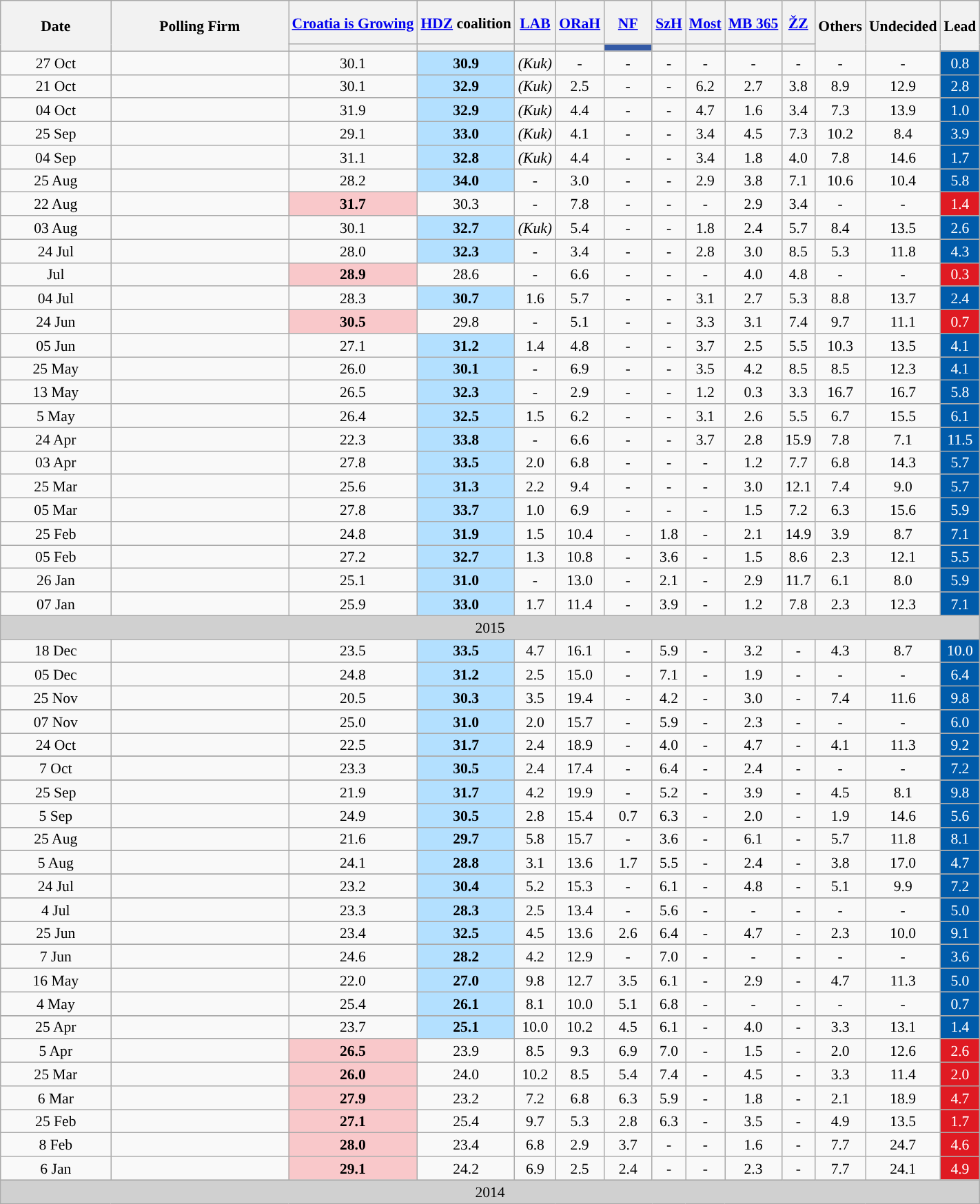<table class="wikitable" style="text-align:center; font-size:90%; line-height:16px;">
<tr style="height:42px;">
<th style="width:100px;" rowspan="2">Date</th>
<th style="width:165px;" rowspan="2">Polling Firm</th>
<th><a href='#'>Croatia is Growing</a></th>
<th><a href='#'>HDZ</a> coalition</th>
<th><a href='#'><span>LAB</span></a></th>
<th><a href='#'><span>ORaH</span></a></th>
<th><a href='#'><span>NF</span></a></th>
<th><a href='#'><span>SzH</span></a></th>
<th><a href='#'><span>Most</span></a></th>
<th><a href='#'><span>MB 365</span></a></th>
<th><a href='#'><span>ŽZ</span></a></th>
<th style="width:40px;" rowspan="2">Others</th>
<th style="width:40px;" rowspan="2">Undecided</th>
<th style="width:20px;" rowspan="2">Lead</th>
</tr>
<tr>
<th style="background:"></th>
<th style="background:"></th>
<th style="background:"></th>
<th style="background:"></th>
<th style="background:#345AA6; width:40px;"></th>
<th style="background:"></th>
<th style="background:"></th>
<th style="background:"></th>
<th style="background:"></th>
</tr>
<tr>
<td>27 Oct</td>
<td></td>
<td>30.1</td>
<td style="background:#B3E0FF"><strong>30.9</strong></td>
<td><em>(Kuk)</em></td>
<td>-</td>
<td>-</td>
<td>-</td>
<td>-</td>
<td>-</td>
<td>-</td>
<td>-</td>
<td>-</td>
<td style="background:#005BAA; color:white;">0.8</td>
</tr>
<tr>
<td>21 Oct</td>
<td></td>
<td>30.1</td>
<td style="background:#B3E0FF"><strong>32.9</strong></td>
<td><em>(Kuk)</em></td>
<td>2.5</td>
<td>-</td>
<td>-</td>
<td>6.2</td>
<td>2.7</td>
<td>3.8</td>
<td>8.9</td>
<td>12.9</td>
<td style="background:#005BAA; color:white;">2.8</td>
</tr>
<tr>
<td>04 Oct</td>
<td></td>
<td>31.9</td>
<td style="background:#B3E0FF"><strong>32.9</strong></td>
<td><em>(Kuk)</em></td>
<td>4.4</td>
<td>-</td>
<td>-</td>
<td>4.7</td>
<td>1.6</td>
<td>3.4</td>
<td>7.3</td>
<td>13.9</td>
<td style="background:#005BAA; color:white;">1.0</td>
</tr>
<tr>
<td>25 Sep</td>
<td></td>
<td>29.1</td>
<td style="background:#B3E0FF"><strong>33.0</strong></td>
<td><em>(Kuk)</em></td>
<td>4.1</td>
<td>-</td>
<td>-</td>
<td>3.4</td>
<td>4.5</td>
<td>7.3</td>
<td>10.2</td>
<td>8.4</td>
<td style="background:#005BAA; color:white;">3.9</td>
</tr>
<tr>
<td>04 Sep</td>
<td></td>
<td>31.1</td>
<td style="background:#B3E0FF"><strong>32.8</strong></td>
<td><em>(Kuk)</em></td>
<td>4.4</td>
<td>-</td>
<td>-</td>
<td>3.4</td>
<td>1.8</td>
<td>4.0</td>
<td>7.8</td>
<td>14.6</td>
<td style="background:#005BAA; color:white;">1.7</td>
</tr>
<tr>
<td>25 Aug</td>
<td></td>
<td>28.2</td>
<td style="background:#B3E0FF"><strong>34.0</strong></td>
<td>-</td>
<td>3.0</td>
<td>-</td>
<td>-</td>
<td>2.9</td>
<td>3.8</td>
<td>7.1</td>
<td>10.6</td>
<td>10.4</td>
<td style="background:#005BAA; color:white;">5.8</td>
</tr>
<tr>
<td>22 Aug</td>
<td></td>
<td style="background:#F9C8CA"><strong>31.7</strong></td>
<td>30.3</td>
<td>-</td>
<td>7.8</td>
<td>-</td>
<td>-</td>
<td>-</td>
<td>2.9</td>
<td>3.4</td>
<td>-</td>
<td>-</td>
<td style="background:#DF1A22; color:white;">1.4</td>
</tr>
<tr>
<td>03 Aug</td>
<td></td>
<td>30.1</td>
<td style="background:#B3E0FF"><strong>32.7</strong></td>
<td><em>(Kuk)</em></td>
<td>5.4</td>
<td>-</td>
<td>-</td>
<td>1.8</td>
<td>2.4</td>
<td>5.7</td>
<td>8.4</td>
<td>13.5</td>
<td style="background:#005BAA; color:white;">2.6</td>
</tr>
<tr>
<td>24 Jul</td>
<td></td>
<td>28.0</td>
<td style="background:#B3E0FF"><strong>32.3</strong></td>
<td>-</td>
<td>3.4</td>
<td>-</td>
<td>-</td>
<td>2.8</td>
<td>3.0</td>
<td>8.5</td>
<td>5.3</td>
<td>11.8</td>
<td style="background:#005BAA; color:white;">4.3</td>
</tr>
<tr>
<td>Jul</td>
<td></td>
<td style="background:#F9C8CA"><strong>28.9</strong></td>
<td>28.6</td>
<td>-</td>
<td>6.6</td>
<td>-</td>
<td>-</td>
<td>-</td>
<td>4.0</td>
<td>4.8</td>
<td>-</td>
<td>-</td>
<td style="background:#DF1A22; color:white;">0.3</td>
</tr>
<tr>
<td>04 Jul</td>
<td></td>
<td>28.3</td>
<td style="background:#B3E0FF"><strong>30.7</strong></td>
<td>1.6</td>
<td>5.7</td>
<td>-</td>
<td>-</td>
<td>3.1</td>
<td>2.7</td>
<td>5.3</td>
<td>8.8</td>
<td>13.7</td>
<td style="background:#005BAA; color:white;">2.4</td>
</tr>
<tr>
<td>24 Jun</td>
<td></td>
<td style="background:#F9C8CA"><strong>30.5</strong></td>
<td>29.8</td>
<td>-</td>
<td>5.1</td>
<td>-</td>
<td>-</td>
<td>3.3</td>
<td>3.1</td>
<td>7.4</td>
<td>9.7</td>
<td>11.1</td>
<td style="background:#DF1A22; color:white;">0.7</td>
</tr>
<tr>
<td>05 Jun</td>
<td></td>
<td>27.1</td>
<td style="background:#B3E0FF"><strong>31.2</strong></td>
<td>1.4</td>
<td>4.8</td>
<td>-</td>
<td>-</td>
<td>3.7</td>
<td>2.5</td>
<td>5.5</td>
<td>10.3</td>
<td>13.5</td>
<td style="background:#005BAA; color:white;">4.1</td>
</tr>
<tr>
<td>25 May</td>
<td></td>
<td>26.0</td>
<td style="background:#B3E0FF"><strong>30.1</strong></td>
<td>-</td>
<td>6.9</td>
<td>-</td>
<td>-</td>
<td>3.5</td>
<td>4.2</td>
<td>8.5</td>
<td>8.5</td>
<td>12.3</td>
<td style="background:#005BAA; color:white;">4.1</td>
</tr>
<tr>
<td>13 May</td>
<td></td>
<td>26.5</td>
<td style="background:#B3E0FF"><strong>32.3</strong></td>
<td>-</td>
<td>2.9</td>
<td>-</td>
<td>-</td>
<td>1.2</td>
<td>0.3</td>
<td>3.3</td>
<td>16.7</td>
<td>16.7</td>
<td style="background:#005BAA; color:white;">5.8</td>
</tr>
<tr>
<td>5 May</td>
<td></td>
<td>26.4</td>
<td style="background:#B3E0FF"><strong>32.5</strong></td>
<td>1.5</td>
<td>6.2</td>
<td>-</td>
<td>-</td>
<td>3.1</td>
<td>2.6</td>
<td>5.5</td>
<td>6.7</td>
<td>15.5</td>
<td style="background:#005BAA; color:white;">6.1</td>
</tr>
<tr>
<td>24 Apr</td>
<td></td>
<td>22.3</td>
<td style="background:#B3E0FF"><strong>33.8</strong></td>
<td>-</td>
<td>6.6</td>
<td>-</td>
<td>-</td>
<td>3.7</td>
<td>2.8</td>
<td>15.9</td>
<td>7.8</td>
<td>7.1</td>
<td style="background:#005BAA; color:white;">11.5</td>
</tr>
<tr>
<td>03 Apr</td>
<td></td>
<td>27.8</td>
<td style="background:#B3E0FF"><strong>33.5</strong></td>
<td>2.0</td>
<td>6.8</td>
<td>-</td>
<td>-</td>
<td>-</td>
<td>1.2</td>
<td>7.7</td>
<td>6.8</td>
<td>14.3</td>
<td style="background:#005BAA; color:white;">5.7</td>
</tr>
<tr>
<td>25 Mar</td>
<td></td>
<td>25.6</td>
<td style="background:#B3E0FF"><strong>31.3</strong></td>
<td>2.2</td>
<td>9.4</td>
<td>-</td>
<td>-</td>
<td>-</td>
<td>3.0</td>
<td>12.1</td>
<td>7.4</td>
<td>9.0</td>
<td style="background:#005BAA; color:white;">5.7</td>
</tr>
<tr>
<td>05 Mar</td>
<td></td>
<td>27.8</td>
<td style="background:#B3E0FF"><strong>33.7</strong></td>
<td>1.0</td>
<td>6.9</td>
<td>-</td>
<td>-</td>
<td>-</td>
<td>1.5</td>
<td>7.2</td>
<td>6.3</td>
<td>15.6</td>
<td style="background:#005BAA; color:white;">5.9</td>
</tr>
<tr>
<td>25 Feb</td>
<td></td>
<td>24.8</td>
<td style="background:#B3E0FF"><strong>31.9</strong></td>
<td>1.5</td>
<td>10.4</td>
<td>-</td>
<td>1.8</td>
<td>-</td>
<td>2.1</td>
<td>14.9</td>
<td>3.9</td>
<td>8.7</td>
<td style="background:#005BAA; color:white;">7.1</td>
</tr>
<tr>
<td>05 Feb</td>
<td></td>
<td>27.2</td>
<td style="background:#B3E0FF"><strong>32.7</strong></td>
<td>1.3</td>
<td>10.8</td>
<td>-</td>
<td>3.6</td>
<td>-</td>
<td>1.5</td>
<td>8.6</td>
<td>2.3</td>
<td>12.1</td>
<td style="background:#005BAA; color:white;">5.5</td>
</tr>
<tr>
<td>26 Jan</td>
<td></td>
<td>25.1</td>
<td style="background:#B3E0FF"><strong>31.0</strong></td>
<td>-</td>
<td>13.0</td>
<td>-</td>
<td>2.1</td>
<td>-</td>
<td>2.9</td>
<td>11.7</td>
<td>6.1</td>
<td>8.0</td>
<td style="background:#005BAA; color:white;">5.9</td>
</tr>
<tr>
<td>07 Jan</td>
<td></td>
<td>25.9</td>
<td style="background:#B3E0FF"><strong>33.0</strong></td>
<td>1.7</td>
<td>11.4</td>
<td>-</td>
<td>3.9</td>
<td>-</td>
<td>1.2</td>
<td>7.8</td>
<td>2.3</td>
<td>12.3</td>
<td style="background:#005BAA; color:white;">7.1</td>
</tr>
<tr>
<td colspan="14" style="background:#D0D0D0; color:black">2015</td>
</tr>
<tr>
<td>18 Dec</td>
<td></td>
<td>23.5</td>
<td style="background:#B3E0FF"><strong>33.5</strong></td>
<td>4.7</td>
<td>16.1</td>
<td>-</td>
<td>5.9</td>
<td>-</td>
<td>3.2</td>
<td>-</td>
<td>4.3</td>
<td>8.7</td>
<td style="background:#005BAA; color:white;">10.0</td>
</tr>
<tr>
</tr>
<tr>
<td>05 Dec</td>
<td></td>
<td>24.8</td>
<td style="background:#B3E0FF"><strong>31.2</strong></td>
<td>2.5</td>
<td>15.0</td>
<td>-</td>
<td>7.1</td>
<td>-</td>
<td>1.9</td>
<td>-</td>
<td>-</td>
<td>-</td>
<td style="background:#005BAA; color:white;">6.4</td>
</tr>
<tr>
<td>25 Nov</td>
<td></td>
<td>20.5</td>
<td style="background:#B3E0FF"><strong>30.3</strong></td>
<td>3.5</td>
<td>19.4</td>
<td>-</td>
<td>4.2</td>
<td>-</td>
<td>3.0</td>
<td>-</td>
<td>7.4</td>
<td>11.6</td>
<td style="background:#005BAA; color:white;">9.8</td>
</tr>
<tr>
</tr>
<tr>
<td>07 Nov</td>
<td></td>
<td>25.0</td>
<td style="background:#B3E0FF"><strong>31.0</strong></td>
<td>2.0</td>
<td>15.7</td>
<td>-</td>
<td>5.9</td>
<td>-</td>
<td>2.3</td>
<td>-</td>
<td>-</td>
<td>-</td>
<td style="background:#005BAA; color:white;">6.0</td>
</tr>
<tr>
</tr>
<tr>
<td>24 Oct</td>
<td></td>
<td>22.5</td>
<td style="background:#B3E0FF"><strong>31.7</strong></td>
<td>2.4</td>
<td>18.9</td>
<td>-</td>
<td>4.0</td>
<td>-</td>
<td>4.7</td>
<td>-</td>
<td>4.1</td>
<td>11.3</td>
<td style="background:#005BAA; color:white;">9.2</td>
</tr>
<tr>
</tr>
<tr>
<td>7 Oct</td>
<td></td>
<td>23.3</td>
<td style="background:#B3E0FF"><strong>30.5</strong></td>
<td>2.4</td>
<td>17.4</td>
<td>-</td>
<td>6.4</td>
<td>-</td>
<td>2.4</td>
<td>-</td>
<td>-</td>
<td>-</td>
<td style="background:#005BAA; color:white;">7.2</td>
</tr>
<tr>
</tr>
<tr>
<td>25 Sep</td>
<td></td>
<td>21.9</td>
<td style="background:#B3E0FF"><strong>31.7</strong></td>
<td>4.2</td>
<td>19.9</td>
<td>-</td>
<td>5.2</td>
<td>-</td>
<td>3.9</td>
<td>-</td>
<td>4.5</td>
<td>8.1</td>
<td style="background:#005BAA; color:white;">9.8</td>
</tr>
<tr>
</tr>
<tr>
<td>5 Sep</td>
<td></td>
<td>24.9</td>
<td style="background:#B3E0FF"><strong>30.5</strong></td>
<td>2.8</td>
<td>15.4</td>
<td>0.7</td>
<td>6.3</td>
<td>-</td>
<td>2.0</td>
<td>-</td>
<td>1.9</td>
<td>14.6</td>
<td style="background:#005BAA; color:white;">5.6</td>
</tr>
<tr>
</tr>
<tr>
<td>25 Aug</td>
<td></td>
<td>21.6</td>
<td style="background:#B3E0FF"><strong>29.7</strong></td>
<td>5.8</td>
<td>15.7</td>
<td>-</td>
<td>3.6</td>
<td>-</td>
<td>6.1</td>
<td>-</td>
<td>5.7</td>
<td>11.8</td>
<td style="background:#005BAA; color:white;">8.1</td>
</tr>
<tr>
</tr>
<tr>
<td>5 Aug</td>
<td></td>
<td>24.1</td>
<td style="background:#B3E0FF"><strong>28.8</strong></td>
<td>3.1</td>
<td>13.6</td>
<td>1.7</td>
<td>5.5</td>
<td>-</td>
<td>2.4</td>
<td>-</td>
<td>3.8</td>
<td>17.0</td>
<td style="background:#005BAA; color:white;">4.7</td>
</tr>
<tr>
</tr>
<tr>
<td>24 Jul</td>
<td></td>
<td>23.2</td>
<td style="background:#B3E0FF"><strong>30.4</strong></td>
<td>5.2</td>
<td>15.3</td>
<td>-</td>
<td>6.1</td>
<td>-</td>
<td>4.8</td>
<td>-</td>
<td>5.1</td>
<td>9.9</td>
<td style="background:#005BAA; color:white;">7.2</td>
</tr>
<tr>
</tr>
<tr>
<td>4 Jul</td>
<td></td>
<td>23.3</td>
<td style="background:#B3E0FF"><strong>28.3</strong></td>
<td>2.5</td>
<td>13.4</td>
<td>-</td>
<td>5.6</td>
<td>-</td>
<td>-</td>
<td>-</td>
<td>-</td>
<td>-</td>
<td style="background:#005BAA; color:white;">5.0</td>
</tr>
<tr>
</tr>
<tr>
<td>25 Jun</td>
<td></td>
<td>23.4</td>
<td style="background:#B3E0FF"><strong>32.5</strong></td>
<td>4.5</td>
<td>13.6</td>
<td>2.6</td>
<td>6.4</td>
<td>-</td>
<td>4.7</td>
<td>-</td>
<td>2.3</td>
<td>10.0</td>
<td style="background:#005BAA; color:white;">9.1</td>
</tr>
<tr>
</tr>
<tr>
<td>7 Jun</td>
<td></td>
<td>24.6</td>
<td style="background:#B3E0FF"><strong>28.2</strong></td>
<td>4.2</td>
<td>12.9</td>
<td>-</td>
<td>7.0</td>
<td>-</td>
<td>-</td>
<td>-</td>
<td>-</td>
<td>-</td>
<td style="background:#005BAA; color:white;">3.6</td>
</tr>
<tr>
</tr>
<tr>
<td>16 May</td>
<td></td>
<td>22.0</td>
<td style="background:#B3E0FF"><strong>27.0</strong></td>
<td>9.8</td>
<td>12.7</td>
<td>3.5</td>
<td>6.1</td>
<td>-</td>
<td>2.9</td>
<td>-</td>
<td>4.7</td>
<td>11.3</td>
<td style="background:#005BAA; color:white;">5.0</td>
</tr>
<tr>
<td>4 May</td>
<td></td>
<td>25.4</td>
<td style="background:#B3E0FF"><strong>26.1</strong></td>
<td>8.1</td>
<td>10.0</td>
<td>5.1</td>
<td>6.8</td>
<td>-</td>
<td>-</td>
<td>-</td>
<td>-</td>
<td>-</td>
<td style="background:#005BAA; color:white;">0.7</td>
</tr>
<tr>
</tr>
<tr>
<td>25 Apr</td>
<td></td>
<td>23.7</td>
<td style="background:#B3E0FF"><strong>25.1</strong></td>
<td>10.0</td>
<td>10.2</td>
<td>4.5</td>
<td>6.1</td>
<td>-</td>
<td>4.0</td>
<td>-</td>
<td>3.3</td>
<td>13.1</td>
<td style="background:#005BAA; color:white;">1.4</td>
</tr>
<tr>
</tr>
<tr>
<td>5 Apr</td>
<td></td>
<td style="background:#F9C8CA"><strong>26.5</strong></td>
<td>23.9</td>
<td>8.5</td>
<td>9.3</td>
<td>6.9</td>
<td>7.0</td>
<td>-</td>
<td>1.5</td>
<td>-</td>
<td>2.0</td>
<td>12.6</td>
<td style="background:#DF1A22; color:white;">2.6</td>
</tr>
<tr>
<td>25 Mar</td>
<td></td>
<td style="background:#F9C8CA"><strong>26.0</strong></td>
<td>24.0</td>
<td>10.2</td>
<td>8.5</td>
<td>5.4</td>
<td>7.4</td>
<td>-</td>
<td>4.5</td>
<td>-</td>
<td>3.3</td>
<td>11.4</td>
<td style="background:#DF1A22; color:white;">2.0</td>
</tr>
<tr>
<td>6 Mar</td>
<td></td>
<td style="background:#F9C8CA"><strong>27.9</strong></td>
<td>23.2</td>
<td>7.2</td>
<td>6.8</td>
<td>6.3</td>
<td>5.9</td>
<td>-</td>
<td>1.8</td>
<td>-</td>
<td>2.1</td>
<td>18.9</td>
<td style="background:#DF1A22; color:white;">4.7</td>
</tr>
<tr>
<td>25 Feb</td>
<td></td>
<td style="background:#F9C8CA"><strong>27.1</strong></td>
<td>25.4</td>
<td>9.7</td>
<td>5.3</td>
<td>2.8</td>
<td>6.3</td>
<td>-</td>
<td>3.5</td>
<td>-</td>
<td>4.9</td>
<td>13.5</td>
<td style="background:#DF1A22; color:white;">1.7</td>
</tr>
<tr>
<td>8 Feb</td>
<td></td>
<td style="background:#F9C8CA"><strong>28.0</strong></td>
<td>23.4</td>
<td>6.8</td>
<td>2.9</td>
<td>3.7</td>
<td>-</td>
<td>-</td>
<td>1.6</td>
<td>-</td>
<td>7.7</td>
<td>24.7</td>
<td style="background:#DF1A22; color:white;">4.6</td>
</tr>
<tr>
<td>6 Jan</td>
<td></td>
<td style="background:#F9C8CA"><strong>29.1</strong></td>
<td>24.2</td>
<td>6.9</td>
<td>2.5</td>
<td>2.4</td>
<td>-</td>
<td>-</td>
<td>2.3</td>
<td>-</td>
<td>7.7</td>
<td>24.1</td>
<td style="background:#DF1A22; color:white;">4.9</td>
</tr>
<tr>
<td colspan="14" style="background:#D0D0D0; color:black">2014</td>
</tr>
</table>
